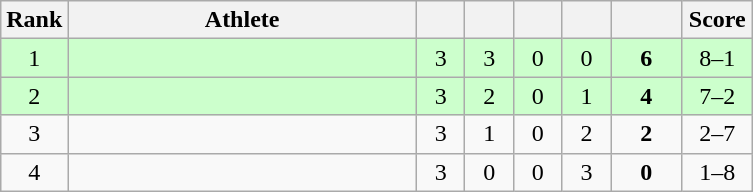<table class="wikitable" style="text-align: center;">
<tr>
<th width=25>Rank</th>
<th width=225>Athlete</th>
<th width=25></th>
<th width=25></th>
<th width=25></th>
<th width=25></th>
<th width=40></th>
<th width=40>Score</th>
</tr>
<tr bgcolor=ccffcc>
<td>1</td>
<td align=left></td>
<td>3</td>
<td>3</td>
<td>0</td>
<td>0</td>
<td><strong>6</strong></td>
<td>8–1</td>
</tr>
<tr bgcolor=ccffcc>
<td>2</td>
<td align=left></td>
<td>3</td>
<td>2</td>
<td>0</td>
<td>1</td>
<td><strong>4</strong></td>
<td>7–2</td>
</tr>
<tr>
<td>3</td>
<td align=left></td>
<td>3</td>
<td>1</td>
<td>0</td>
<td>2</td>
<td><strong>2</strong></td>
<td>2–7</td>
</tr>
<tr>
<td>4</td>
<td align=left></td>
<td>3</td>
<td>0</td>
<td>0</td>
<td>3</td>
<td><strong>0</strong></td>
<td>1–8</td>
</tr>
</table>
